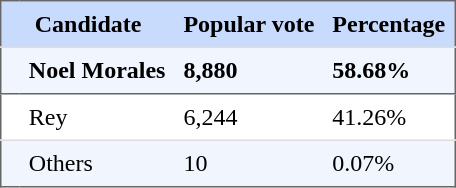<table style="border: 1px solid #666666; border-collapse: collapse" align="center" cellpadding="6">
<tr style="background-color: #C9DBFC">
<th colspan="2">Candidate</th>
<th>Popular vote</th>
<th>Percentage</th>
</tr>
<tr style="background-color: #F0F5FE">
<td style="border-top: 1px solid #DDDDDD"></td>
<td style="border-top: 1px solid #DDDDDD"><strong>Noel Morales</strong></td>
<td style="border-top: 1px solid #DDDDDD"><strong>8,880</strong></td>
<td style="border-top: 1px solid #DDDDDD"><strong>58.68%</strong></td>
</tr>
<tr>
<td style="border-top: 1px solid #666666"></td>
<td style="border-top: 1px solid #666666">Rey</td>
<td style="border-top: 1px solid #666666">6,244</td>
<td style="border-top: 1px solid #666666">41.26%</td>
</tr>
<tr style="background-color: #F0F5FE">
<td style="border-top: 1px solid #DDDDDD"></td>
<td style="border-top: 1px solid #DDDDDD">Others</td>
<td style="border-top: 1px solid #DDDDDD">10</td>
<td style="border-top: 1px solid #DDDDDD">0.07%</td>
</tr>
</table>
